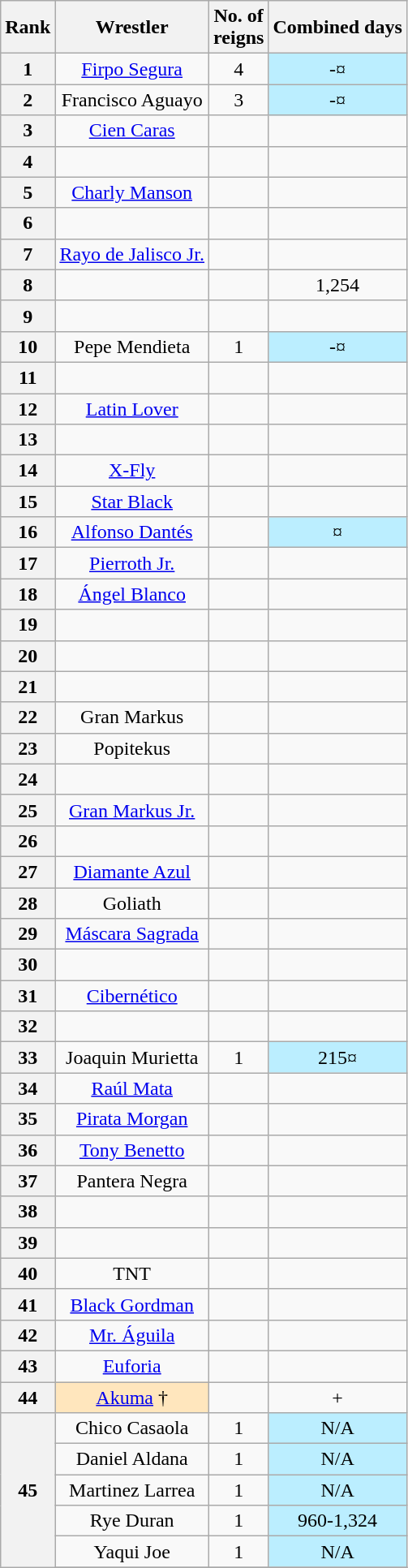<table class="wikitable sortable" style="text-align: center">
<tr>
<th>Rank</th>
<th>Wrestler</th>
<th>No. of<br>reigns</th>
<th>Combined days</th>
</tr>
<tr>
<th>1</th>
<td><a href='#'>Firpo Segura</a></td>
<td>4</td>
<td style="background-color:#bbeeff">-¤</td>
</tr>
<tr>
<th>2</th>
<td>Francisco Aguayo</td>
<td>3</td>
<td style="background-color:#bbeeff">-¤</td>
</tr>
<tr>
<th>3</th>
<td><a href='#'>Cien Caras</a></td>
<td></td>
<td></td>
</tr>
<tr>
<th>4</th>
<td></td>
<td></td>
<td></td>
</tr>
<tr>
<th>5</th>
<td><a href='#'>Charly Manson</a></td>
<td></td>
<td></td>
</tr>
<tr>
<th>6</th>
<td></td>
<td></td>
<td></td>
</tr>
<tr>
<th>7</th>
<td><a href='#'>Rayo de Jalisco Jr.</a></td>
<td></td>
<td></td>
</tr>
<tr>
<th>8</th>
<td></td>
<td></td>
<td>1,254</td>
</tr>
<tr>
<th>9</th>
<td></td>
<td></td>
<td></td>
</tr>
<tr>
<th>10</th>
<td>Pepe Mendieta</td>
<td>1</td>
<td style="background-color:#bbeeff">-¤</td>
</tr>
<tr>
<th>11</th>
<td></td>
<td></td>
<td></td>
</tr>
<tr>
<th>12</th>
<td><a href='#'>Latin Lover</a></td>
<td></td>
<td></td>
</tr>
<tr>
<th>13</th>
<td></td>
<td></td>
<td></td>
</tr>
<tr>
<th>14</th>
<td><a href='#'>X-Fly</a></td>
<td></td>
<td></td>
</tr>
<tr>
<th>15</th>
<td><a href='#'>Star Black</a></td>
<td></td>
<td></td>
</tr>
<tr>
<th>16</th>
<td><a href='#'>Alfonso Dantés</a></td>
<td></td>
<td style="background-color:#bbeeff">¤</td>
</tr>
<tr>
<th>17</th>
<td><a href='#'>Pierroth Jr.</a></td>
<td></td>
<td></td>
</tr>
<tr>
<th>18</th>
<td><a href='#'>Ángel Blanco</a></td>
<td></td>
<td></td>
</tr>
<tr>
<th>19</th>
<td></td>
<td></td>
<td></td>
</tr>
<tr>
<th>20</th>
<td></td>
<td></td>
<td></td>
</tr>
<tr>
<th>21</th>
<td></td>
<td></td>
<td></td>
</tr>
<tr>
<th>22</th>
<td>Gran Markus</td>
<td></td>
<td></td>
</tr>
<tr>
<th>23</th>
<td>Popitekus</td>
<td></td>
<td></td>
</tr>
<tr>
<th>24</th>
<td></td>
<td></td>
<td></td>
</tr>
<tr>
<th>25</th>
<td><a href='#'>Gran Markus Jr.</a></td>
<td></td>
<td></td>
</tr>
<tr>
<th>26</th>
<td></td>
<td></td>
<td></td>
</tr>
<tr>
<th>27</th>
<td><a href='#'>Diamante Azul</a></td>
<td></td>
<td></td>
</tr>
<tr>
<th>28</th>
<td>Goliath</td>
<td></td>
<td></td>
</tr>
<tr>
<th>29</th>
<td><a href='#'>Máscara Sagrada</a></td>
<td></td>
<td></td>
</tr>
<tr>
<th>30</th>
<td></td>
<td></td>
<td></td>
</tr>
<tr>
<th>31</th>
<td><a href='#'>Cibernético</a></td>
<td></td>
<td></td>
</tr>
<tr>
<th>32</th>
<td></td>
<td></td>
<td></td>
</tr>
<tr>
<th>33</th>
<td>Joaquin Murietta</td>
<td>1</td>
<td style="background-color:#bbeeff">215¤</td>
</tr>
<tr>
<th>34</th>
<td><a href='#'>Raúl Mata</a></td>
<td></td>
<td></td>
</tr>
<tr>
<th>35</th>
<td><a href='#'>Pirata Morgan</a></td>
<td></td>
<td></td>
</tr>
<tr>
<th>36</th>
<td><a href='#'>Tony Benetto</a></td>
<td></td>
<td></td>
</tr>
<tr>
<th>37</th>
<td>Pantera Negra</td>
<td></td>
<td></td>
</tr>
<tr>
<th>38</th>
<td></td>
<td></td>
<td></td>
</tr>
<tr>
<th>39</th>
<td></td>
<td></td>
<td></td>
</tr>
<tr>
<th>40</th>
<td>TNT</td>
<td></td>
<td></td>
</tr>
<tr>
<th>41</th>
<td><a href='#'>Black Gordman</a></td>
<td></td>
<td></td>
</tr>
<tr>
<th>42</th>
<td><a href='#'>Mr. Águila</a></td>
<td></td>
<td></td>
</tr>
<tr>
<th>43</th>
<td><a href='#'>Euforia</a></td>
<td></td>
<td></td>
</tr>
<tr>
<th>44</th>
<td style="background-color:#FFE6BD"><a href='#'>Akuma</a> †</td>
<td></td>
<td>+</td>
</tr>
<tr>
<th rowspan=6>45</th>
<td>Chico Casaola</td>
<td>1</td>
<td style="background-color:#bbeeff">N/A</td>
</tr>
<tr>
<td>Daniel Aldana</td>
<td>1</td>
<td style="background-color:#bbeeff">N/A</td>
</tr>
<tr>
<td>Martinez Larrea</td>
<td>1</td>
<td style="background-color:#bbeeff">N/A</td>
</tr>
<tr>
<td>Rye Duran</td>
<td>1</td>
<td style="background-color:#bbeeff">960-1,324</td>
</tr>
<tr>
<td>Yaqui Joe</td>
<td>1</td>
<td style="background-color:#bbeeff">N/A</td>
</tr>
<tr>
</tr>
</table>
